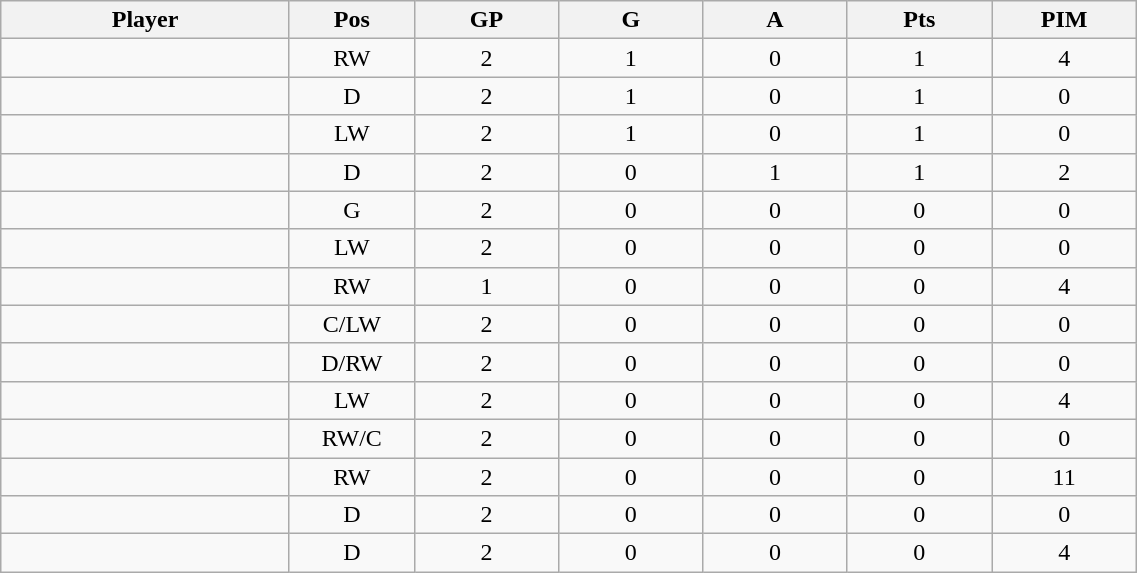<table class="wikitable sortable" width="60%">
<tr ALIGN="center">
<th bgcolor="#DDDDFF" width="10%">Player</th>
<th bgcolor="#DDDDFF" width="3%" title="Position">Pos</th>
<th bgcolor="#DDDDFF" width="5%" title="Games played">GP</th>
<th bgcolor="#DDDDFF" width="5%" title="Goals">G</th>
<th bgcolor="#DDDDFF" width="5%" title="Assists">A</th>
<th bgcolor="#DDDDFF" width="5%" title="Points">Pts</th>
<th bgcolor="#DDDDFF" width="5%" title="Penalties in Minutes">PIM</th>
</tr>
<tr align="center">
<td align="right"></td>
<td>RW</td>
<td>2</td>
<td>1</td>
<td>0</td>
<td>1</td>
<td>4</td>
</tr>
<tr align="center">
<td align="right"></td>
<td>D</td>
<td>2</td>
<td>1</td>
<td>0</td>
<td>1</td>
<td>0</td>
</tr>
<tr align="center">
<td align="right"></td>
<td>LW</td>
<td>2</td>
<td>1</td>
<td>0</td>
<td>1</td>
<td>0</td>
</tr>
<tr align="center">
<td align="right"></td>
<td>D</td>
<td>2</td>
<td>0</td>
<td>1</td>
<td>1</td>
<td>2</td>
</tr>
<tr align="center">
<td align="right"></td>
<td>G</td>
<td>2</td>
<td>0</td>
<td>0</td>
<td>0</td>
<td>0</td>
</tr>
<tr align="center">
<td align="right"></td>
<td>LW</td>
<td>2</td>
<td>0</td>
<td>0</td>
<td>0</td>
<td>0</td>
</tr>
<tr align="center">
<td align="right"></td>
<td>RW</td>
<td>1</td>
<td>0</td>
<td>0</td>
<td>0</td>
<td>4</td>
</tr>
<tr align="center">
<td align="right"></td>
<td>C/LW</td>
<td>2</td>
<td>0</td>
<td>0</td>
<td>0</td>
<td>0</td>
</tr>
<tr align="center">
<td align="right"></td>
<td>D/RW</td>
<td>2</td>
<td>0</td>
<td>0</td>
<td>0</td>
<td>0</td>
</tr>
<tr align="center">
<td align="right"></td>
<td>LW</td>
<td>2</td>
<td>0</td>
<td>0</td>
<td>0</td>
<td>4</td>
</tr>
<tr align="center">
<td align="right"></td>
<td>RW/C</td>
<td>2</td>
<td>0</td>
<td>0</td>
<td>0</td>
<td>0</td>
</tr>
<tr align="center">
<td align="right"></td>
<td>RW</td>
<td>2</td>
<td>0</td>
<td>0</td>
<td>0</td>
<td>11</td>
</tr>
<tr align="center">
<td align="right"></td>
<td>D</td>
<td>2</td>
<td>0</td>
<td>0</td>
<td>0</td>
<td>0</td>
</tr>
<tr align="center">
<td align="right"></td>
<td>D</td>
<td>2</td>
<td>0</td>
<td>0</td>
<td>0</td>
<td>4</td>
</tr>
</table>
